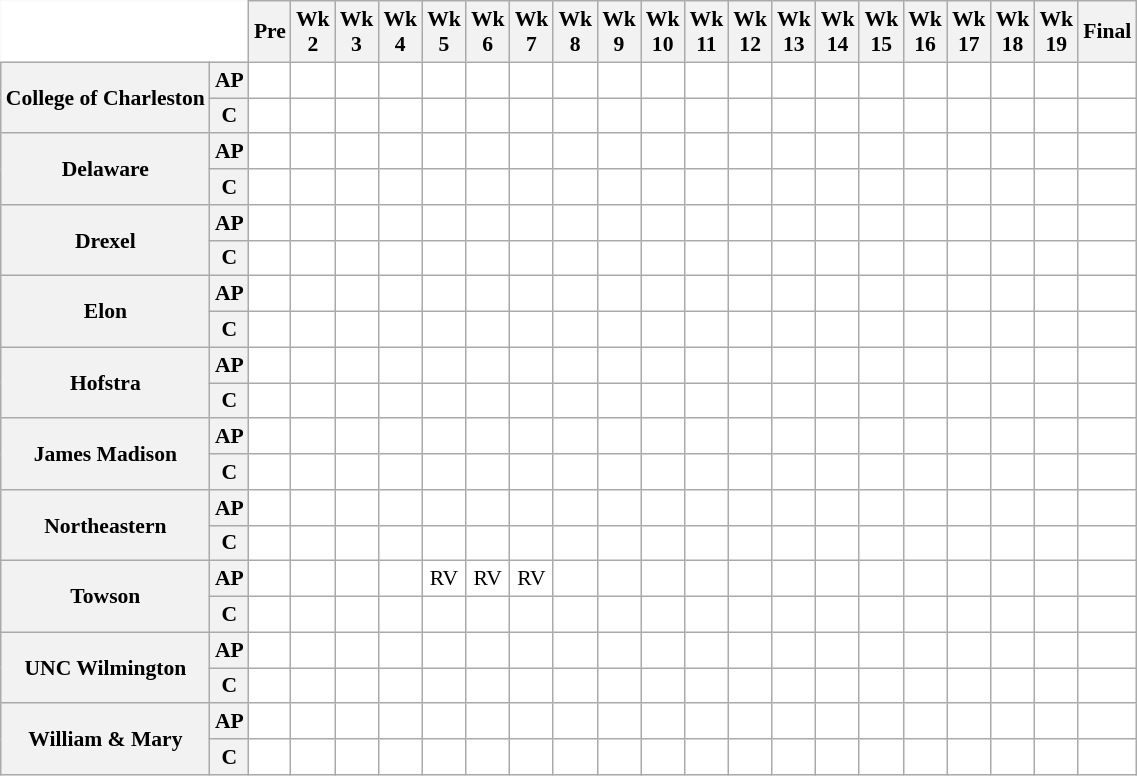<table class="wikitable" style="white-space:nowrap;font-size:90%;">
<tr>
<th colspan=2 style="background:white; border-top-style:hidden; border-left-style:hidden;"> </th>
<th>Pre</th>
<th>Wk<br>2</th>
<th>Wk<br>3</th>
<th>Wk<br>4</th>
<th>Wk<br>5</th>
<th>Wk<br>6</th>
<th>Wk<br>7</th>
<th>Wk<br>8</th>
<th>Wk<br>9</th>
<th>Wk<br>10</th>
<th>Wk<br>11</th>
<th>Wk<br>12</th>
<th>Wk<br>13</th>
<th>Wk<br>14</th>
<th>Wk<br>15</th>
<th>Wk<br>16</th>
<th>Wk<br>17</th>
<th>Wk<br>18</th>
<th>Wk<br>19</th>
<th>Final</th>
</tr>
<tr style="text-align:center;">
<th rowspan=2 style=>College of Charleston</th>
<th>AP</th>
<td style="background:#FFF;"></td>
<td style="background:#FFF;"></td>
<td style="background:#FFF;"></td>
<td style="background:#FFF;"></td>
<td style="background:#FFF;"></td>
<td style="background:#FFF;"></td>
<td style="background:#FFF;"></td>
<td style="background:#FFF;"></td>
<td style="background:#FFF;"></td>
<td style="background:#FFF;"></td>
<td style="background:#FFF;"></td>
<td style="background:#FFF;"></td>
<td style="background:#FFF;"></td>
<td style="background:#FFF;"></td>
<td style="background:#FFF;"></td>
<td style="background:#FFF;"></td>
<td style="background:#FFF;"></td>
<td style="background:#FFF;"></td>
<td style="background:#FFF;"></td>
<td style="background:#FFF;"></td>
</tr>
<tr style="text-align:center;">
<th>C</th>
<td style="background:#FFF;"></td>
<td style="background:#FFF;"></td>
<td style="background:#FFF;"></td>
<td style="background:#FFF;"></td>
<td style="background:#FFF;"></td>
<td style="background:#FFF;"></td>
<td style="background:#FFF;"></td>
<td style="background:#FFF;"></td>
<td style="background:#FFF;"></td>
<td style="background:#FFF;"></td>
<td style="background:#FFF;"></td>
<td style="background:#FFF;"></td>
<td style="background:#FFF;"></td>
<td style="background:#FFF;"></td>
<td style="background:#FFF;"></td>
<td style="background:#FFF;"></td>
<td style="background:#FFF;"></td>
<td style="background:#FFF;"></td>
<td style="background:#FFF;"></td>
<td style="background:#FFF;"></td>
</tr>
<tr style="text-align:center;">
<th rowspan=2 style=>Delaware</th>
<th>AP</th>
<td style="background:#FFF;"></td>
<td style="background:#FFF;"></td>
<td style="background:#FFF;"></td>
<td style="background:#FFF;"></td>
<td style="background:#FFF;"></td>
<td style="background:#FFF;"></td>
<td style="background:#FFF;"></td>
<td style="background:#FFF;"></td>
<td style="background:#FFF;"></td>
<td style="background:#FFF;"></td>
<td style="background:#FFF;"></td>
<td style="background:#FFF;"></td>
<td style="background:#FFF;"></td>
<td style="background:#FFF;"></td>
<td style="background:#FFF;"></td>
<td style="background:#FFF;"></td>
<td style="background:#FFF;"></td>
<td style="background:#FFF;"></td>
<td style="background:#FFF;"></td>
<td style="background:#FFF;"></td>
</tr>
<tr style="text-align:center;">
<th>C</th>
<td style="background:#FFF;"></td>
<td style="background:#FFF;"></td>
<td style="background:#FFF;"></td>
<td style="background:#FFF;"></td>
<td style="background:#FFF;"></td>
<td style="background:#FFF;"></td>
<td style="background:#FFF;"></td>
<td style="background:#FFF;"></td>
<td style="background:#FFF;"></td>
<td style="background:#FFF;"></td>
<td style="background:#FFF;"></td>
<td style="background:#FFF;"></td>
<td style="background:#FFF;"></td>
<td style="background:#FFF;"></td>
<td style="background:#FFF;"></td>
<td style="background:#FFF;"></td>
<td style="background:#FFF;"></td>
<td style="background:#FFF;"></td>
<td style="background:#FFF;"></td>
<td style="background:#FFF;"></td>
</tr>
<tr style="text-align:center;">
<th rowspan=2 style=>Drexel</th>
<th>AP</th>
<td style="background:#FFF;"></td>
<td style="background:#FFF;"></td>
<td style="background:#FFF;"></td>
<td style="background:#FFF;"></td>
<td style="background:#FFF;"></td>
<td style="background:#FFF;"></td>
<td style="background:#FFF;"></td>
<td style="background:#FFF;"></td>
<td style="background:#FFF;"></td>
<td style="background:#FFF;"></td>
<td style="background:#FFF;"></td>
<td style="background:#FFF;"></td>
<td style="background:#FFF;"></td>
<td style="background:#FFF;"></td>
<td style="background:#FFF;"></td>
<td style="background:#FFF;"></td>
<td style="background:#FFF;"></td>
<td style="background:#FFF;"></td>
<td style="background:#FFF;"></td>
<td style="background:#FFF;"></td>
</tr>
<tr style="text-align:center;">
<th>C</th>
<td style="background:#FFF;"></td>
<td style="background:#FFF;"></td>
<td style="background:#FFF;"></td>
<td style="background:#FFF;"></td>
<td style="background:#FFF;"></td>
<td style="background:#FFF;"></td>
<td style="background:#FFF;"></td>
<td style="background:#FFF;"></td>
<td style="background:#FFF;"></td>
<td style="background:#FFF;"></td>
<td style="background:#FFF;"></td>
<td style="background:#FFF;"></td>
<td style="background:#FFF;"></td>
<td style="background:#FFF;"></td>
<td style="background:#FFF;"></td>
<td style="background:#FFF;"></td>
<td style="background:#FFF;"></td>
<td style="background:#FFF;"></td>
<td style="background:#FFF;"></td>
<td style="background:#FFF;"></td>
</tr>
<tr style="text-align:center;">
<th rowspan=2 style=>Elon</th>
<th>AP</th>
<td style="background:#FFF;"></td>
<td style="background:#FFF;"></td>
<td style="background:#FFF;"></td>
<td style="background:#FFF;"></td>
<td style="background:#FFF;"></td>
<td style="background:#FFF;"></td>
<td style="background:#FFF;"></td>
<td style="background:#FFF;"></td>
<td style="background:#FFF;"></td>
<td style="background:#FFF;"></td>
<td style="background:#FFF;"></td>
<td style="background:#FFF;"></td>
<td style="background:#FFF;"></td>
<td style="background:#FFF;"></td>
<td style="background:#FFF;"></td>
<td style="background:#FFF;"></td>
<td style="background:#FFF;"></td>
<td style="background:#FFF;"></td>
<td style="background:#FFF;"></td>
<td style="background:#FFF;"></td>
</tr>
<tr style="text-align:center;">
<th>C</th>
<td style="background:#FFF;"></td>
<td style="background:#FFF;"></td>
<td style="background:#FFF;"></td>
<td style="background:#FFF;"></td>
<td style="background:#FFF;"></td>
<td style="background:#FFF;"></td>
<td style="background:#FFF;"></td>
<td style="background:#FFF;"></td>
<td style="background:#FFF;"></td>
<td style="background:#FFF;"></td>
<td style="background:#FFF;"></td>
<td style="background:#FFF;"></td>
<td style="background:#FFF;"></td>
<td style="background:#FFF;"></td>
<td style="background:#FFF;"></td>
<td style="background:#FFF;"></td>
<td style="background:#FFF;"></td>
<td style="background:#FFF;"></td>
<td style="background:#FFF;"></td>
<td style="background:#FFF;"></td>
</tr>
<tr style="text-align:center;">
<th rowspan=2 style=>Hofstra</th>
<th>AP</th>
<td style="background:#FFF;"></td>
<td style="background:#FFF;"></td>
<td style="background:#FFF;"></td>
<td style="background:#FFF;"></td>
<td style="background:#FFF;"></td>
<td style="background:#FFF;"></td>
<td style="background:#FFF;"></td>
<td style="background:#FFF;"></td>
<td style="background:#FFF;"></td>
<td style="background:#FFF;"></td>
<td style="background:#FFF;"></td>
<td style="background:#FFF;"></td>
<td style="background:#FFF;"></td>
<td style="background:#FFF;"></td>
<td style="background:#FFF;"></td>
<td style="background:#FFF;"></td>
<td style="background:#FFF;"></td>
<td style="background:#FFF;"></td>
<td style="background:#FFF;"></td>
<td style="background:#FFF;"></td>
</tr>
<tr style="text-align:center;">
<th>C</th>
<td style="background:#FFF;"></td>
<td style="background:#FFF;"></td>
<td style="background:#FFF;"></td>
<td style="background:#FFF;"></td>
<td style="background:#FFF;"></td>
<td style="background:#FFF;"></td>
<td style="background:#FFF;"></td>
<td style="background:#FFF;"></td>
<td style="background:#FFF;"></td>
<td style="background:#FFF;"></td>
<td style="background:#FFF;"></td>
<td style="background:#FFF;"></td>
<td style="background:#FFF;"></td>
<td style="background:#FFF;"></td>
<td style="background:#FFF;"></td>
<td style="background:#FFF;"></td>
<td style="background:#FFF;"></td>
<td style="background:#FFF;"></td>
<td style="background:#FFF;"></td>
<td style="background:#FFF;"></td>
</tr>
<tr style="text-align:center;">
<th rowspan=2 style=>James Madison</th>
<th>AP</th>
<td style="background:#FFF;"></td>
<td style="background:#FFF;"></td>
<td style="background:#FFF;"></td>
<td style="background:#FFF;"></td>
<td style="background:#FFF;"></td>
<td style="background:#FFF;"></td>
<td style="background:#FFF;"></td>
<td style="background:#FFF;"></td>
<td style="background:#FFF;"></td>
<td style="background:#FFF;"></td>
<td style="background:#FFF;"></td>
<td style="background:#FFF;"></td>
<td style="background:#FFF;"></td>
<td style="background:#FFF;"></td>
<td style="background:#FFF;"></td>
<td style="background:#FFF;"></td>
<td style="background:#FFF;"></td>
<td style="background:#FFF;"></td>
<td style="background:#FFF;"></td>
<td style="background:#FFF;"></td>
</tr>
<tr style="text-align:center;">
<th>C</th>
<td style="background:#FFF;"></td>
<td style="background:#FFF;"></td>
<td style="background:#FFF;"></td>
<td style="background:#FFF;"></td>
<td style="background:#FFF;"></td>
<td style="background:#FFF;"></td>
<td style="background:#FFF;"></td>
<td style="background:#FFF;"></td>
<td style="background:#FFF;"></td>
<td style="background:#FFF;"></td>
<td style="background:#FFF;"></td>
<td style="background:#FFF;"></td>
<td style="background:#FFF;"></td>
<td style="background:#FFF;"></td>
<td style="background:#FFF;"></td>
<td style="background:#FFF;"></td>
<td style="background:#FFF;"></td>
<td style="background:#FFF;"></td>
<td style="background:#FFF;"></td>
<td style="background:#FFF;"></td>
</tr>
<tr style="text-align:center;">
<th rowspan=2 style=>Northeastern</th>
<th>AP</th>
<td style="background:#FFF;"></td>
<td style="background:#FFF;"></td>
<td style="background:#FFF;"></td>
<td style="background:#FFF;"></td>
<td style="background:#FFF;"></td>
<td style="background:#FFF;"></td>
<td style="background:#FFF;"></td>
<td style="background:#FFF;"></td>
<td style="background:#FFF;"></td>
<td style="background:#FFF;"></td>
<td style="background:#FFF;"></td>
<td style="background:#FFF;"></td>
<td style="background:#FFF;"></td>
<td style="background:#FFF;"></td>
<td style="background:#FFF;"></td>
<td style="background:#FFF;"></td>
<td style="background:#FFF;"></td>
<td style="background:#FFF;"></td>
<td style="background:#FFF;"></td>
<td style="background:#FFF;"></td>
</tr>
<tr style="text-align:center;">
<th>C</th>
<td style="background:#FFF;"></td>
<td style="background:#FFF;"></td>
<td style="background:#FFF;"></td>
<td style="background:#FFF;"></td>
<td style="background:#FFF;"></td>
<td style="background:#FFF;"></td>
<td style="background:#FFF;"></td>
<td style="background:#FFF;"></td>
<td style="background:#FFF;"></td>
<td style="background:#FFF;"></td>
<td style="background:#FFF;"></td>
<td style="background:#FFF;"></td>
<td style="background:#FFF;"></td>
<td style="background:#FFF;"></td>
<td style="background:#FFF;"></td>
<td style="background:#FFF;"></td>
<td style="background:#FFF;"></td>
<td style="background:#FFF;"></td>
<td style="background:#FFF;"></td>
<td style="background:#FFF;"></td>
</tr>
<tr style="text-align:center;">
<th rowspan=2 style=>Towson</th>
<th>AP</th>
<td style="background:#FFF;"></td>
<td style="background:#FFF;"></td>
<td style="background:#FFF;"></td>
<td style="background:#FFF;"></td>
<td style="background:#FFF;">RV</td>
<td style="background:#FFF;">RV</td>
<td style="background:#FFF;">RV</td>
<td style="background:#FFF;"></td>
<td style="background:#FFF;"></td>
<td style="background:#FFF;"></td>
<td style="background:#FFF;"></td>
<td style="background:#FFF;"></td>
<td style="background:#FFF;"></td>
<td style="background:#FFF;"></td>
<td style="background:#FFF;"></td>
<td style="background:#FFF;"></td>
<td style="background:#FFF;"></td>
<td style="background:#FFF;"></td>
<td style="background:#FFF;"></td>
<td style="background:#FFF;"></td>
</tr>
<tr style="text-align:center;">
<th>C</th>
<td style="background:#FFF;"></td>
<td style="background:#FFF;"></td>
<td style="background:#FFF;"></td>
<td style="background:#FFF;"></td>
<td style="background:#FFF;"></td>
<td style="background:#FFF;"></td>
<td style="background:#FFF;"></td>
<td style="background:#FFF;"></td>
<td style="background:#FFF;"></td>
<td style="background:#FFF;"></td>
<td style="background:#FFF;"></td>
<td style="background:#FFF;"></td>
<td style="background:#FFF;"></td>
<td style="background:#FFF;"></td>
<td style="background:#FFF;"></td>
<td style="background:#FFF;"></td>
<td style="background:#FFF;"></td>
<td style="background:#FFF;"></td>
<td style="background:#FFF;"></td>
<td style="background:#FFF;"></td>
</tr>
<tr style="text-align:center;">
<th rowspan=2 style=>UNC Wilmington</th>
<th>AP</th>
<td style="background:#FFF;"></td>
<td style="background:#FFF;"></td>
<td style="background:#FFF;"></td>
<td style="background:#FFF;"></td>
<td style="background:#FFF;"></td>
<td style="background:#FFF;"></td>
<td style="background:#FFF;"></td>
<td style="background:#FFF;"></td>
<td style="background:#FFF;"></td>
<td style="background:#FFF;"></td>
<td style="background:#FFF;"></td>
<td style="background:#FFF;"></td>
<td style="background:#FFF;"></td>
<td style="background:#FFF;"></td>
<td style="background:#FFF;"></td>
<td style="background:#FFF;"></td>
<td style="background:#FFF;"></td>
<td style="background:#FFF;"></td>
<td style="background:#FFF;"></td>
<td style="background:#FFF;"></td>
</tr>
<tr style="text-align:center;">
<th>C</th>
<td style="background:#FFF;"></td>
<td style="background:#FFF;"></td>
<td style="background:#FFF;"></td>
<td style="background:#FFF;"></td>
<td style="background:#FFF;"></td>
<td style="background:#FFF;"></td>
<td style="background:#FFF;"></td>
<td style="background:#FFF;"></td>
<td style="background:#FFF;"></td>
<td style="background:#FFF;"></td>
<td style="background:#FFF;"></td>
<td style="background:#FFF;"></td>
<td style="background:#FFF;"></td>
<td style="background:#FFF;"></td>
<td style="background:#FFF;"></td>
<td style="background:#FFF;"></td>
<td style="background:#FFF;"></td>
<td style="background:#FFF;"></td>
<td style="background:#FFF;"></td>
<td style="background:#FFF;"></td>
</tr>
<tr style="text-align:center;">
<th rowspan=2 style=>William & Mary</th>
<th>AP</th>
<td style="background:#FFF;"></td>
<td style="background:#FFF;"></td>
<td style="background:#FFF;"></td>
<td style="background:#FFF;"></td>
<td style="background:#FFF;"></td>
<td style="background:#FFF;"></td>
<td style="background:#FFF;"></td>
<td style="background:#FFF;"></td>
<td style="background:#FFF;"></td>
<td style="background:#FFF;"></td>
<td style="background:#FFF;"></td>
<td style="background:#FFF;"></td>
<td style="background:#FFF;"></td>
<td style="background:#FFF;"></td>
<td style="background:#FFF;"></td>
<td style="background:#FFF;"></td>
<td style="background:#FFF;"></td>
<td style="background:#FFF;"></td>
<td style="background:#FFF;"></td>
<td style="background:#FFF;"></td>
</tr>
<tr style="text-align:center;">
<th>C</th>
<td style="background:#FFF;"></td>
<td style="background:#FFF;"></td>
<td style="background:#FFF;"></td>
<td style="background:#FFF;"></td>
<td style="background:#FFF;"></td>
<td style="background:#FFF;"></td>
<td style="background:#FFF;"></td>
<td style="background:#FFF;"></td>
<td style="background:#FFF;"></td>
<td style="background:#FFF;"></td>
<td style="background:#FFF;"></td>
<td style="background:#FFF;"></td>
<td style="background:#FFF;"></td>
<td style="background:#FFF;"></td>
<td style="background:#FFF;"></td>
<td style="background:#FFF;"></td>
<td style="background:#FFF;"></td>
<td style="background:#FFF;"></td>
<td style="background:#FFF;"></td>
<td style="background:#FFF;"></td>
</tr>
</table>
